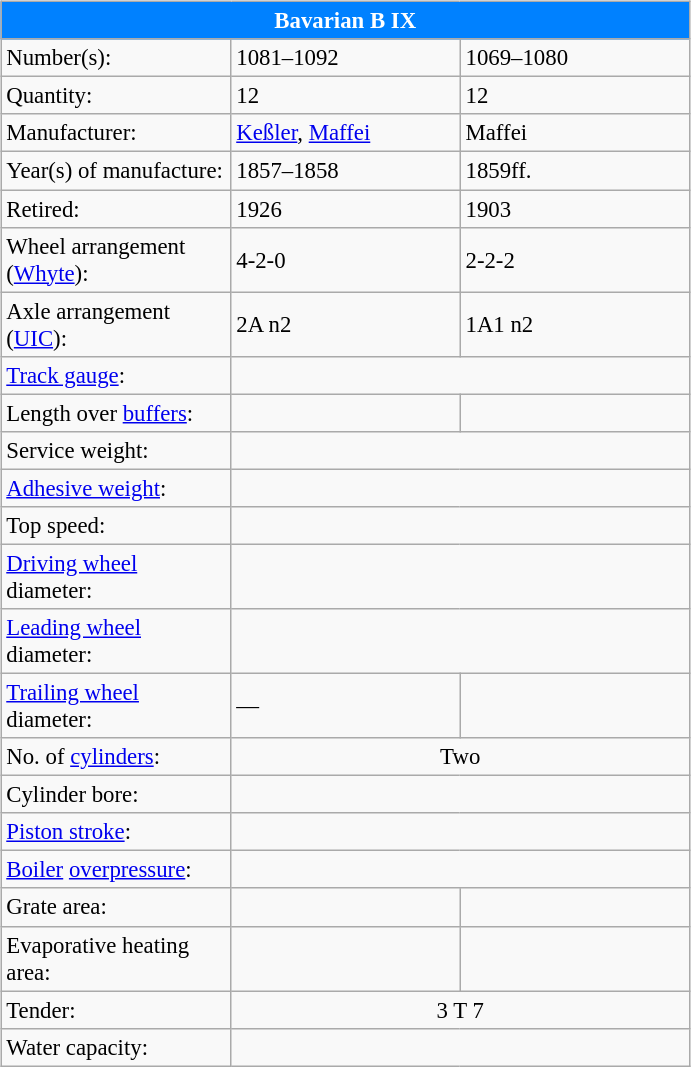<table width="460px" class="wikitable float-right" align="right" style="clear:right; font-size:95%;">
<tr>
<th colspan="4" style="color:#ffffff; background:#0081FF">Bavarian B IX</th>
</tr>
<tr>
<td>Number(s):</td>
<td width="33.3%">1081–1092</td>
<td width="33.3%">1069–1080</td>
</tr>
<tr>
<td>Quantity:</td>
<td>12</td>
<td>12</td>
</tr>
<tr>
<td>Manufacturer:</td>
<td><a href='#'>Keßler</a>, <a href='#'>Maffei</a></td>
<td>Maffei</td>
</tr>
<tr>
<td>Year(s) of manufacture:</td>
<td>1857–1858</td>
<td>1859ff.</td>
</tr>
<tr>
<td>Retired:</td>
<td>1926</td>
<td>1903</td>
</tr>
<tr>
<td>Wheel arrangement (<a href='#'>Whyte</a>):</td>
<td>4-2-0</td>
<td>2-2-2</td>
</tr>
<tr>
<td>Axle arrangement (<a href='#'>UIC</a>):</td>
<td>2A n2</td>
<td>1A1 n2</td>
</tr>
<tr>
<td><a href='#'>Track gauge</a>:</td>
<td colspan="2" align=center></td>
</tr>
<tr>
<td>Length over <a href='#'>buffers</a>:</td>
<td></td>
<td></td>
</tr>
<tr>
<td>Service weight:</td>
<td colspan="2" align=center></td>
</tr>
<tr>
<td><a href='#'>Adhesive weight</a>:</td>
<td colspan="2" align=center></td>
</tr>
<tr>
<td>Top speed:</td>
<td colspan="2" align=center></td>
</tr>
<tr>
<td><a href='#'>Driving wheel</a> diameter:</td>
<td colspan="2" align=center></td>
</tr>
<tr>
<td><a href='#'>Leading wheel</a> diameter:</td>
<td colspan="2" align=center></td>
</tr>
<tr>
<td><a href='#'>Trailing wheel</a> diameter:</td>
<td>—</td>
<td></td>
</tr>
<tr>
<td>No. of <a href='#'>cylinders</a>:</td>
<td colspan="2" align=center>Two</td>
</tr>
<tr>
<td>Cylinder bore:</td>
<td colspan="2" align=center></td>
</tr>
<tr>
<td><a href='#'>Piston stroke</a>:</td>
<td colspan="2" align=center></td>
</tr>
<tr>
<td><a href='#'>Boiler</a> <a href='#'>overpressure</a>:</td>
<td colspan="2" align=center></td>
</tr>
<tr>
<td>Grate area:</td>
<td></td>
<td></td>
</tr>
<tr>
<td>Evaporative heating area:</td>
<td></td>
<td></td>
</tr>
<tr>
<td>Tender:</td>
<td colspan="2" align=center>3 T 7</td>
</tr>
<tr>
<td>Water capacity:</td>
<td colspan="2" align=center></td>
</tr>
</table>
